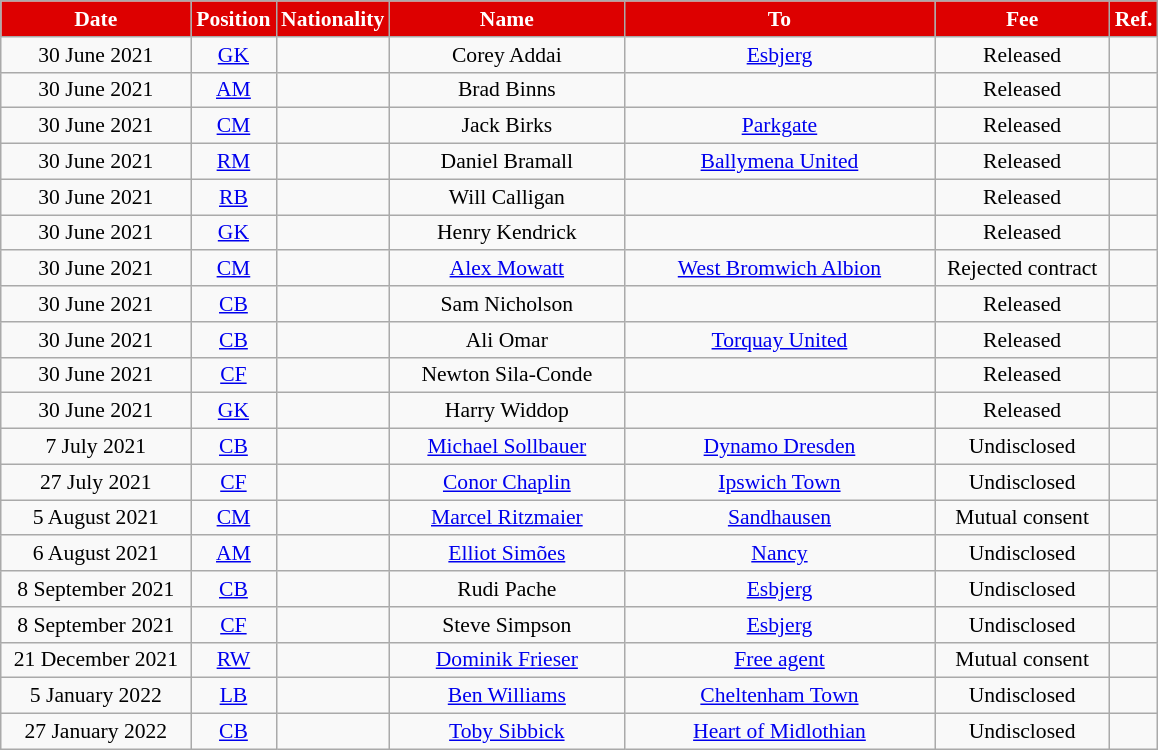<table class="wikitable"  style="text-align:center; font-size:90%; ">
<tr>
<th style="background:#dd0000; color:white; width:120px;">Date</th>
<th style="background:#dd0000; color:white; width:50px;">Position</th>
<th style="background:#dd0000; color:white; width:50px;">Nationality</th>
<th style="background:#dd0000; color:white; width:150px;">Name</th>
<th style="background:#dd0000; color:white; width:200px;">To</th>
<th style="background:#dd0000; color:white; width:110px;">Fee</th>
<th style="background:#dd0000; color:white; width:25px;">Ref.</th>
</tr>
<tr>
<td>30 June 2021</td>
<td><a href='#'>GK</a></td>
<td></td>
<td>Corey Addai</td>
<td> <a href='#'>Esbjerg</a></td>
<td>Released</td>
<td></td>
</tr>
<tr>
<td>30 June 2021</td>
<td><a href='#'>AM</a></td>
<td></td>
<td>Brad Binns</td>
<td></td>
<td>Released</td>
<td></td>
</tr>
<tr>
<td>30 June 2021</td>
<td><a href='#'>CM</a></td>
<td></td>
<td>Jack Birks</td>
<td> <a href='#'>Parkgate</a></td>
<td>Released</td>
<td></td>
</tr>
<tr>
<td>30 June 2021</td>
<td><a href='#'>RM</a></td>
<td></td>
<td>Daniel Bramall</td>
<td> <a href='#'>Ballymena United</a></td>
<td>Released</td>
<td></td>
</tr>
<tr>
<td>30 June 2021</td>
<td><a href='#'>RB</a></td>
<td></td>
<td>Will Calligan</td>
<td></td>
<td>Released</td>
<td></td>
</tr>
<tr>
<td>30 June 2021</td>
<td><a href='#'>GK</a></td>
<td></td>
<td>Henry Kendrick</td>
<td></td>
<td>Released</td>
<td></td>
</tr>
<tr>
<td>30 June 2021</td>
<td><a href='#'>CM</a></td>
<td></td>
<td><a href='#'>Alex Mowatt</a></td>
<td> <a href='#'>West Bromwich Albion</a></td>
<td>Rejected contract</td>
<td></td>
</tr>
<tr>
<td>30 June 2021</td>
<td><a href='#'>CB</a></td>
<td></td>
<td>Sam Nicholson</td>
<td></td>
<td>Released</td>
<td></td>
</tr>
<tr>
<td>30 June 2021</td>
<td><a href='#'>CB</a></td>
<td></td>
<td>Ali Omar</td>
<td> <a href='#'>Torquay United</a></td>
<td>Released</td>
<td></td>
</tr>
<tr>
<td>30 June 2021</td>
<td><a href='#'>CF</a></td>
<td></td>
<td>Newton Sila-Conde</td>
<td></td>
<td>Released</td>
<td></td>
</tr>
<tr>
<td>30 June 2021</td>
<td><a href='#'>GK</a></td>
<td></td>
<td>Harry Widdop</td>
<td></td>
<td>Released</td>
<td></td>
</tr>
<tr>
<td>7 July 2021</td>
<td><a href='#'>CB</a></td>
<td></td>
<td><a href='#'>Michael Sollbauer</a></td>
<td> <a href='#'>Dynamo Dresden</a></td>
<td>Undisclosed</td>
<td></td>
</tr>
<tr>
<td>27 July 2021</td>
<td><a href='#'>CF</a></td>
<td></td>
<td><a href='#'>Conor Chaplin</a></td>
<td> <a href='#'>Ipswich Town</a></td>
<td>Undisclosed</td>
<td></td>
</tr>
<tr>
<td>5 August 2021</td>
<td><a href='#'>CM</a></td>
<td></td>
<td><a href='#'>Marcel Ritzmaier</a></td>
<td> <a href='#'>Sandhausen</a></td>
<td>Mutual consent</td>
<td></td>
</tr>
<tr>
<td>6 August 2021</td>
<td><a href='#'>AM</a></td>
<td></td>
<td><a href='#'>Elliot Simões</a></td>
<td> <a href='#'>Nancy</a></td>
<td>Undisclosed</td>
<td></td>
</tr>
<tr>
<td>8 September 2021</td>
<td><a href='#'>CB</a></td>
<td></td>
<td>Rudi Pache</td>
<td> <a href='#'>Esbjerg</a></td>
<td>Undisclosed</td>
<td></td>
</tr>
<tr>
<td>8 September 2021</td>
<td><a href='#'>CF</a></td>
<td></td>
<td>Steve Simpson</td>
<td> <a href='#'>Esbjerg</a></td>
<td>Undisclosed</td>
<td></td>
</tr>
<tr>
<td>21 December 2021</td>
<td><a href='#'>RW</a></td>
<td></td>
<td><a href='#'>Dominik Frieser</a></td>
<td> <a href='#'>Free agent</a></td>
<td>Mutual consent</td>
<td></td>
</tr>
<tr>
<td>5 January 2022</td>
<td><a href='#'>LB</a></td>
<td></td>
<td><a href='#'>Ben Williams</a></td>
<td> <a href='#'>Cheltenham Town</a></td>
<td>Undisclosed</td>
<td></td>
</tr>
<tr>
<td>27 January 2022</td>
<td><a href='#'>CB</a></td>
<td></td>
<td><a href='#'>Toby Sibbick</a></td>
<td> <a href='#'>Heart of Midlothian</a></td>
<td>Undisclosed</td>
<td></td>
</tr>
</table>
